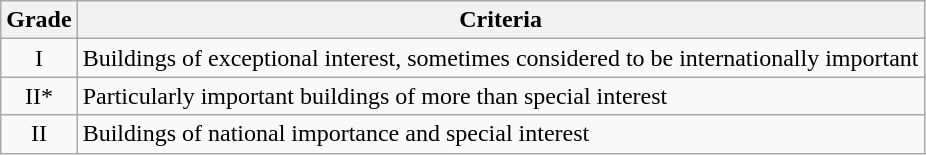<table class="wikitable">
<tr>
<th>Grade</th>
<th>Criteria</th>
</tr>
<tr>
<td align="center" >I</td>
<td>Buildings of exceptional interest, sometimes considered to be internationally important</td>
</tr>
<tr>
<td align="center" >II*</td>
<td>Particularly important buildings of more than special interest</td>
</tr>
<tr>
<td align="center" >II</td>
<td>Buildings of national importance and special interest</td>
</tr>
</table>
